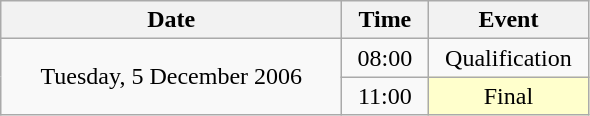<table class = "wikitable" style="text-align:center;">
<tr>
<th width=220>Date</th>
<th width=50>Time</th>
<th width=100>Event</th>
</tr>
<tr>
<td rowspan=2>Tuesday, 5 December 2006</td>
<td>08:00</td>
<td>Qualification</td>
</tr>
<tr>
<td>11:00</td>
<td bgcolor=ffffcc>Final</td>
</tr>
</table>
